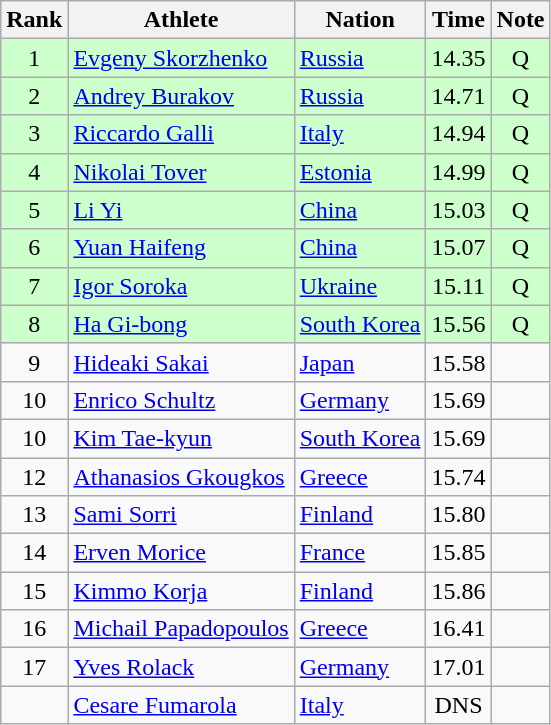<table class="wikitable sortable" style="text-align:center">
<tr>
<th>Rank</th>
<th>Athlete</th>
<th>Nation</th>
<th>Time</th>
<th>Note</th>
</tr>
<tr bgcolor=ccffcc>
<td>1</td>
<td align=left><a href='#'>Evgeny Skorzhenko</a></td>
<td align=left> <a href='#'>Russia</a></td>
<td>14.35</td>
<td>Q</td>
</tr>
<tr bgcolor=ccffcc>
<td>2</td>
<td align=left><a href='#'>Andrey Burakov</a></td>
<td align=left> <a href='#'>Russia</a></td>
<td>14.71</td>
<td>Q</td>
</tr>
<tr bgcolor=ccffcc>
<td>3</td>
<td align=left><a href='#'>Riccardo Galli</a></td>
<td align=left> <a href='#'>Italy</a></td>
<td>14.94</td>
<td>Q</td>
</tr>
<tr bgcolor=ccffcc>
<td>4</td>
<td align=left><a href='#'>Nikolai Tover</a></td>
<td align=left> <a href='#'>Estonia</a></td>
<td>14.99</td>
<td>Q</td>
</tr>
<tr bgcolor=ccffcc>
<td>5</td>
<td align=left><a href='#'>Li Yi</a></td>
<td align=left> <a href='#'>China</a></td>
<td>15.03</td>
<td>Q</td>
</tr>
<tr bgcolor=ccffcc>
<td>6</td>
<td align=left><a href='#'>Yuan Haifeng</a></td>
<td align=left> <a href='#'>China</a></td>
<td>15.07</td>
<td>Q</td>
</tr>
<tr bgcolor=ccffcc>
<td>7</td>
<td align=left><a href='#'>Igor Soroka</a></td>
<td align=left> <a href='#'>Ukraine</a></td>
<td>15.11</td>
<td>Q</td>
</tr>
<tr bgcolor=ccffcc>
<td>8</td>
<td align=left><a href='#'>Ha Gi-bong</a></td>
<td align=left> <a href='#'>South Korea</a></td>
<td>15.56</td>
<td>Q</td>
</tr>
<tr>
<td>9</td>
<td align=left><a href='#'>Hideaki Sakai</a></td>
<td align=left> <a href='#'>Japan</a></td>
<td>15.58</td>
<td></td>
</tr>
<tr>
<td>10</td>
<td align=left><a href='#'>Enrico Schultz</a></td>
<td align=left> <a href='#'>Germany</a></td>
<td>15.69</td>
<td></td>
</tr>
<tr>
<td>10</td>
<td align=left><a href='#'>Kim Tae-kyun</a></td>
<td align=left> <a href='#'>South Korea</a></td>
<td>15.69</td>
<td></td>
</tr>
<tr>
<td>12</td>
<td align=left><a href='#'>Athanasios Gkougkos</a></td>
<td align=left> <a href='#'>Greece</a></td>
<td>15.74</td>
<td></td>
</tr>
<tr>
<td>13</td>
<td align=left><a href='#'>Sami Sorri</a></td>
<td align=left> <a href='#'>Finland</a></td>
<td>15.80</td>
<td></td>
</tr>
<tr>
<td>14</td>
<td align=left><a href='#'>Erven Morice</a></td>
<td align=left> <a href='#'>France</a></td>
<td>15.85</td>
<td></td>
</tr>
<tr>
<td>15</td>
<td align=left><a href='#'>Kimmo Korja</a></td>
<td align=left> <a href='#'>Finland</a></td>
<td>15.86</td>
<td></td>
</tr>
<tr>
<td>16</td>
<td align=left><a href='#'>Michail Papadopoulos</a></td>
<td align=left> <a href='#'>Greece</a></td>
<td>16.41</td>
<td></td>
</tr>
<tr>
<td>17</td>
<td align=left><a href='#'>Yves Rolack</a></td>
<td align=left> <a href='#'>Germany</a></td>
<td>17.01</td>
<td></td>
</tr>
<tr>
<td></td>
<td align=left><a href='#'>Cesare Fumarola</a></td>
<td align=left> <a href='#'>Italy</a></td>
<td>DNS</td>
<td></td>
</tr>
</table>
